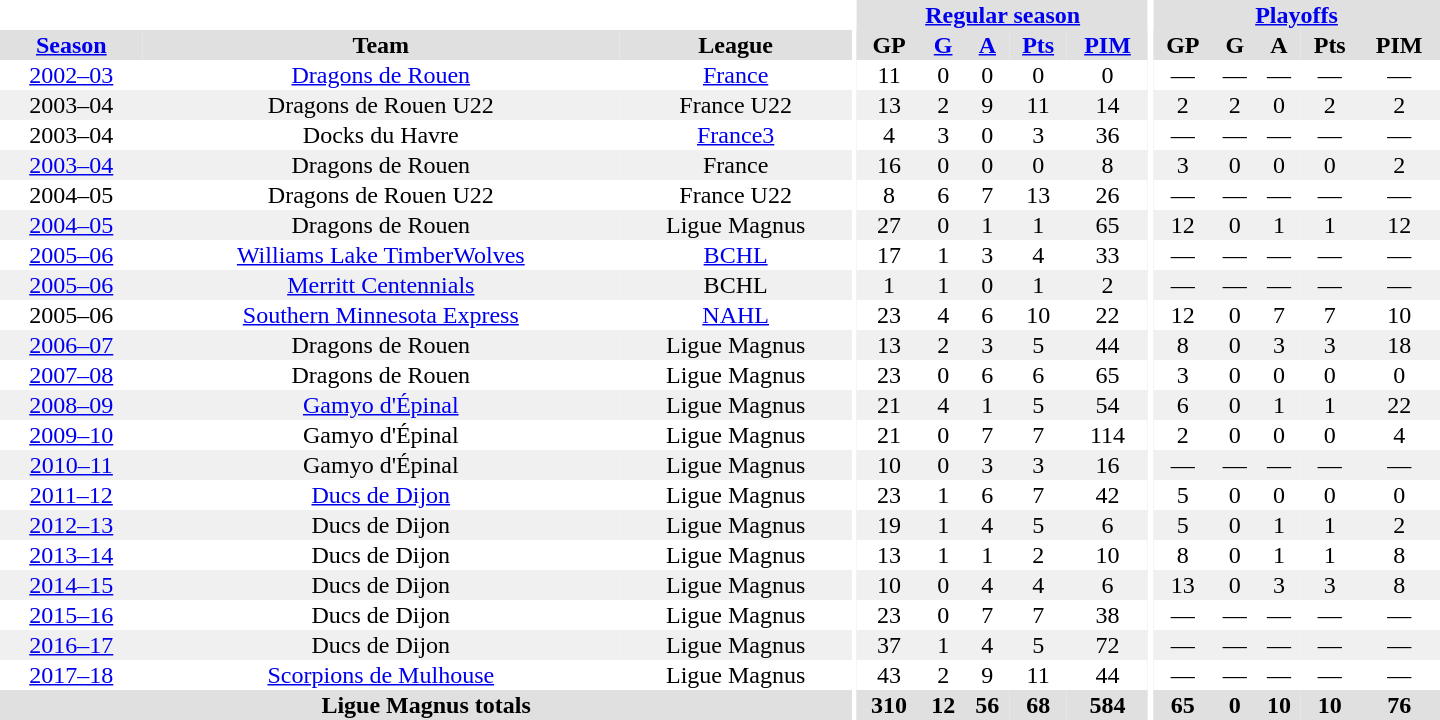<table border="0" cellpadding="1" cellspacing="0" style="text-align:center; width:60em">
<tr bgcolor="#e0e0e0">
<th colspan="3" bgcolor="#ffffff"></th>
<th rowspan="99" bgcolor="#ffffff"></th>
<th colspan="5"><a href='#'>Regular season</a></th>
<th rowspan="99" bgcolor="#ffffff"></th>
<th colspan="5"><a href='#'>Playoffs</a></th>
</tr>
<tr bgcolor="#e0e0e0">
<th><a href='#'>Season</a></th>
<th>Team</th>
<th>League</th>
<th>GP</th>
<th><a href='#'>G</a></th>
<th><a href='#'>A</a></th>
<th><a href='#'>Pts</a></th>
<th><a href='#'>PIM</a></th>
<th>GP</th>
<th>G</th>
<th>A</th>
<th>Pts</th>
<th>PIM</th>
</tr>
<tr>
<td><a href='#'>2002–03</a></td>
<td><a href='#'>Dragons de Rouen</a></td>
<td><a href='#'>France</a></td>
<td>11</td>
<td>0</td>
<td>0</td>
<td>0</td>
<td>0</td>
<td>—</td>
<td>—</td>
<td>—</td>
<td>—</td>
<td>—</td>
</tr>
<tr bgcolor="#f0f0f0">
<td>2003–04</td>
<td>Dragons de Rouen U22</td>
<td>France U22</td>
<td>13</td>
<td>2</td>
<td>9</td>
<td>11</td>
<td>14</td>
<td>2</td>
<td>2</td>
<td>0</td>
<td>2</td>
<td>2</td>
</tr>
<tr>
<td>2003–04</td>
<td>Docks du Havre</td>
<td><a href='#'>France3</a></td>
<td>4</td>
<td>3</td>
<td>0</td>
<td>3</td>
<td>36</td>
<td>—</td>
<td>—</td>
<td>—</td>
<td>—</td>
<td>—</td>
</tr>
<tr bgcolor="#f0f0f0">
<td><a href='#'>2003–04</a></td>
<td>Dragons de Rouen</td>
<td>France</td>
<td>16</td>
<td>0</td>
<td>0</td>
<td>0</td>
<td>8</td>
<td>3</td>
<td>0</td>
<td>0</td>
<td>0</td>
<td>2</td>
</tr>
<tr>
<td>2004–05</td>
<td>Dragons de Rouen U22</td>
<td>France U22</td>
<td>8</td>
<td>6</td>
<td>7</td>
<td>13</td>
<td>26</td>
<td>—</td>
<td>—</td>
<td>—</td>
<td>—</td>
<td>—</td>
</tr>
<tr bgcolor="#f0f0f0">
<td><a href='#'>2004–05</a></td>
<td>Dragons de Rouen</td>
<td>Ligue Magnus</td>
<td>27</td>
<td>0</td>
<td>1</td>
<td>1</td>
<td>65</td>
<td>12</td>
<td>0</td>
<td>1</td>
<td>1</td>
<td>12</td>
</tr>
<tr>
<td><a href='#'>2005–06</a></td>
<td><a href='#'>Williams Lake TimberWolves</a></td>
<td><a href='#'>BCHL</a></td>
<td>17</td>
<td>1</td>
<td>3</td>
<td>4</td>
<td>33</td>
<td>—</td>
<td>—</td>
<td>—</td>
<td>—</td>
<td>—</td>
</tr>
<tr bgcolor="#f0f0f0">
<td><a href='#'>2005–06</a></td>
<td><a href='#'>Merritt Centennials</a></td>
<td>BCHL</td>
<td>1</td>
<td>1</td>
<td>0</td>
<td>1</td>
<td>2</td>
<td>—</td>
<td>—</td>
<td>—</td>
<td>—</td>
<td>—</td>
</tr>
<tr>
<td>2005–06</td>
<td><a href='#'>Southern Minnesota Express</a></td>
<td><a href='#'>NAHL</a></td>
<td>23</td>
<td>4</td>
<td>6</td>
<td>10</td>
<td>22</td>
<td>12</td>
<td>0</td>
<td>7</td>
<td>7</td>
<td>10</td>
</tr>
<tr bgcolor="#f0f0f0">
<td><a href='#'>2006–07</a></td>
<td>Dragons de Rouen</td>
<td>Ligue Magnus</td>
<td>13</td>
<td>2</td>
<td>3</td>
<td>5</td>
<td>44</td>
<td>8</td>
<td>0</td>
<td>3</td>
<td>3</td>
<td>18</td>
</tr>
<tr>
<td><a href='#'>2007–08</a></td>
<td>Dragons de Rouen</td>
<td>Ligue Magnus</td>
<td>23</td>
<td>0</td>
<td>6</td>
<td>6</td>
<td>65</td>
<td>3</td>
<td>0</td>
<td>0</td>
<td>0</td>
<td>0</td>
</tr>
<tr bgcolor="#f0f0f0">
<td><a href='#'>2008–09</a></td>
<td><a href='#'>Gamyo d'Épinal</a></td>
<td>Ligue Magnus</td>
<td>21</td>
<td>4</td>
<td>1</td>
<td>5</td>
<td>54</td>
<td>6</td>
<td>0</td>
<td>1</td>
<td>1</td>
<td>22</td>
</tr>
<tr>
<td><a href='#'>2009–10</a></td>
<td>Gamyo d'Épinal</td>
<td>Ligue Magnus</td>
<td>21</td>
<td>0</td>
<td>7</td>
<td>7</td>
<td>114</td>
<td>2</td>
<td>0</td>
<td>0</td>
<td>0</td>
<td>4</td>
</tr>
<tr bgcolor="#f0f0f0">
<td><a href='#'>2010–11</a></td>
<td>Gamyo d'Épinal</td>
<td>Ligue Magnus</td>
<td>10</td>
<td>0</td>
<td>3</td>
<td>3</td>
<td>16</td>
<td>—</td>
<td>—</td>
<td>—</td>
<td>—</td>
<td>—</td>
</tr>
<tr>
<td><a href='#'>2011–12</a></td>
<td><a href='#'>Ducs de Dijon</a></td>
<td>Ligue Magnus</td>
<td>23</td>
<td>1</td>
<td>6</td>
<td>7</td>
<td>42</td>
<td>5</td>
<td>0</td>
<td>0</td>
<td>0</td>
<td>0</td>
</tr>
<tr bgcolor="#f0f0f0">
<td><a href='#'>2012–13</a></td>
<td>Ducs de Dijon</td>
<td>Ligue Magnus</td>
<td>19</td>
<td>1</td>
<td>4</td>
<td>5</td>
<td>6</td>
<td>5</td>
<td>0</td>
<td>1</td>
<td>1</td>
<td>2</td>
</tr>
<tr>
<td><a href='#'>2013–14</a></td>
<td>Ducs de Dijon</td>
<td>Ligue Magnus</td>
<td>13</td>
<td>1</td>
<td>1</td>
<td>2</td>
<td>10</td>
<td>8</td>
<td>0</td>
<td>1</td>
<td>1</td>
<td>8</td>
</tr>
<tr bgcolor="#f0f0f0">
<td><a href='#'>2014–15</a></td>
<td>Ducs de Dijon</td>
<td>Ligue Magnus</td>
<td>10</td>
<td>0</td>
<td>4</td>
<td>4</td>
<td>6</td>
<td>13</td>
<td>0</td>
<td>3</td>
<td>3</td>
<td>8</td>
</tr>
<tr>
<td><a href='#'>2015–16</a></td>
<td>Ducs de Dijon</td>
<td>Ligue Magnus</td>
<td>23</td>
<td>0</td>
<td>7</td>
<td>7</td>
<td>38</td>
<td>—</td>
<td>—</td>
<td>—</td>
<td>—</td>
<td>—</td>
</tr>
<tr bgcolor="#f0f0f0">
<td><a href='#'>2016–17</a></td>
<td>Ducs de Dijon</td>
<td>Ligue Magnus</td>
<td>37</td>
<td>1</td>
<td>4</td>
<td>5</td>
<td>72</td>
<td>—</td>
<td>—</td>
<td>—</td>
<td>—</td>
<td>—</td>
</tr>
<tr>
<td><a href='#'>2017–18</a></td>
<td><a href='#'>Scorpions de Mulhouse</a></td>
<td>Ligue Magnus</td>
<td>43</td>
<td>2</td>
<td>9</td>
<td>11</td>
<td>44</td>
<td>—</td>
<td>—</td>
<td>—</td>
<td>—</td>
<td>—</td>
</tr>
<tr>
</tr>
<tr ALIGN="center" bgcolor="#e0e0e0">
<th colspan="3">Ligue Magnus totals</th>
<th ALIGN="center">310</th>
<th ALIGN="center">12</th>
<th ALIGN="center">56</th>
<th ALIGN="center">68</th>
<th ALIGN="center">584</th>
<th ALIGN="center">65</th>
<th ALIGN="center">0</th>
<th ALIGN="center">10</th>
<th ALIGN="center">10</th>
<th ALIGN="center">76</th>
</tr>
</table>
